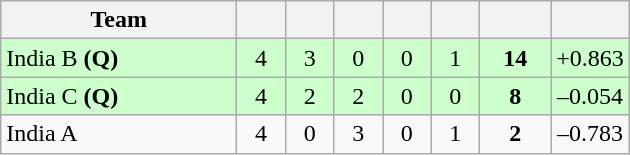<table class="wikitable" style="text-align:center">
<tr>
<th width="150">Team</th>
<th width="25"></th>
<th width="25"></th>
<th width="25"></th>
<th width="25"></th>
<th width="25"></th>
<th width="40"></th>
<th width="40"></th>
</tr>
<tr style="background:#cfc;">
<td style="text-align:left">India B <strong>(Q)</strong></td>
<td>4</td>
<td>3</td>
<td>0</td>
<td>0</td>
<td>1</td>
<td><strong>14</strong></td>
<td>+0.863</td>
</tr>
<tr style="background:#cfc;">
<td style="text-align:left">India C <strong>(Q)</strong></td>
<td>4</td>
<td>2</td>
<td>2</td>
<td>0</td>
<td>0</td>
<td><strong>8</strong></td>
<td>–0.054</td>
</tr>
<tr>
<td style="text-align:left">India A</td>
<td>4</td>
<td>0</td>
<td>3</td>
<td>0</td>
<td>1</td>
<td><strong>2</strong></td>
<td>–0.783</td>
</tr>
</table>
